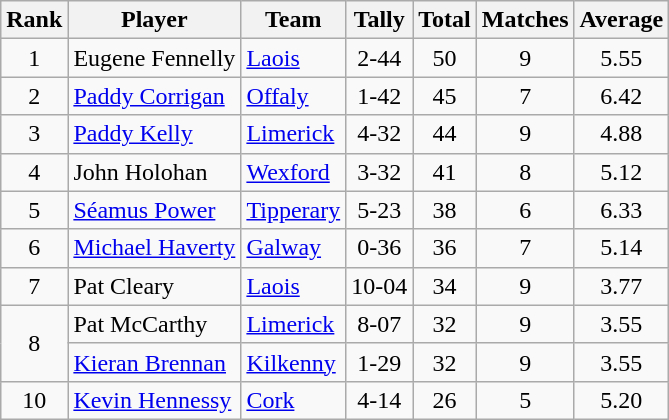<table class="wikitable">
<tr>
<th>Rank</th>
<th>Player</th>
<th>Team</th>
<th>Tally</th>
<th>Total</th>
<th>Matches</th>
<th>Average</th>
</tr>
<tr>
<td style="text-align:center;">1</td>
<td>Eugene Fennelly</td>
<td><a href='#'>Laois</a></td>
<td align=center>2-44</td>
<td align=center>50</td>
<td align=center>9</td>
<td align=center>5.55</td>
</tr>
<tr>
<td style="text-align:center;">2</td>
<td><a href='#'>Paddy Corrigan</a></td>
<td><a href='#'>Offaly</a></td>
<td align=center>1-42</td>
<td align=center>45</td>
<td align=center>7</td>
<td align=center>6.42</td>
</tr>
<tr>
<td style="text-align:center;">3</td>
<td><a href='#'>Paddy Kelly</a></td>
<td><a href='#'>Limerick</a></td>
<td align=center>4-32</td>
<td align=center>44</td>
<td align=center>9</td>
<td align=center>4.88</td>
</tr>
<tr>
<td style="text-align:center;">4</td>
<td>John Holohan</td>
<td><a href='#'>Wexford</a></td>
<td align=center>3-32</td>
<td align=center>41</td>
<td align=center>8</td>
<td align=center>5.12</td>
</tr>
<tr>
<td style="text-align:center;">5</td>
<td><a href='#'>Séamus Power</a></td>
<td><a href='#'>Tipperary</a></td>
<td align=center>5-23</td>
<td align=center>38</td>
<td align=center>6</td>
<td align=center>6.33</td>
</tr>
<tr>
<td style="text-align:center;">6</td>
<td><a href='#'>Michael Haverty</a></td>
<td><a href='#'>Galway</a></td>
<td align=center>0-36</td>
<td align=center>36</td>
<td align=center>7</td>
<td align=center>5.14</td>
</tr>
<tr>
<td style="text-align:center;">7</td>
<td>Pat Cleary</td>
<td><a href='#'>Laois</a></td>
<td align=center>10-04</td>
<td align=center>34</td>
<td align=center>9</td>
<td align=center>3.77</td>
</tr>
<tr>
<td rowspan="2" style="text-align:center;">8</td>
<td>Pat McCarthy</td>
<td><a href='#'>Limerick</a></td>
<td align=center>8-07</td>
<td align=center>32</td>
<td align=center>9</td>
<td align=center>3.55</td>
</tr>
<tr>
<td><a href='#'>Kieran Brennan</a></td>
<td><a href='#'>Kilkenny</a></td>
<td align=center>1-29</td>
<td align=center>32</td>
<td align=center>9</td>
<td align=center>3.55</td>
</tr>
<tr>
<td style="text-align:center;">10</td>
<td><a href='#'>Kevin Hennessy</a></td>
<td><a href='#'>Cork</a></td>
<td align=center>4-14</td>
<td align=center>26</td>
<td align=center>5</td>
<td align=center>5.20</td>
</tr>
</table>
